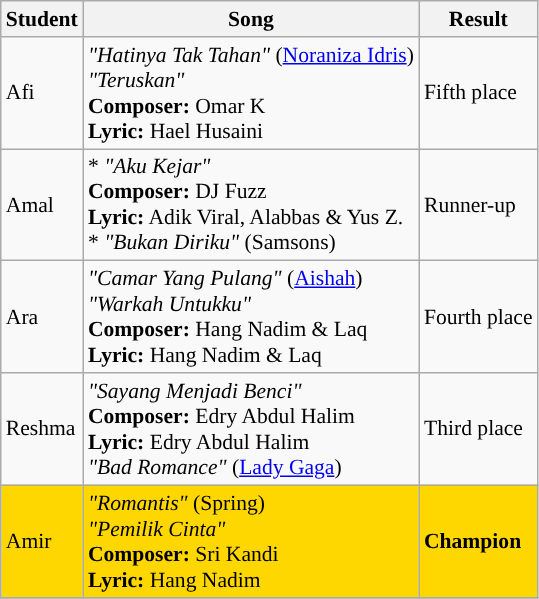<table class="wikitable" style="font-size:90%;">
<tr>
<th>Student</th>
<th>Song</th>
<th>Result</th>
</tr>
<tr>
<td>Afi</td>
<td><em>"Hatinya Tak Tahan"</em> (<a href='#'>Noraniza Idris</a>) <br> <em>"Teruskan"</em> <br> <strong>Composer:</strong> Omar K <br> <strong>Lyric:</strong> Hael Husaini</td>
<td>Fifth place</td>
</tr>
<tr>
<td>Amal</td>
<td>* <em>"Aku Kejar"</em> <br> <strong>Composer:</strong> DJ Fuzz <br> <strong>Lyric:</strong> Adik Viral, Alabbas & Yus Z. <br> * <em>"Bukan Diriku"</em> (Samsons)</td>
<td>Runner-up</td>
</tr>
<tr>
<td>Ara</td>
<td><em>"Camar Yang Pulang"</em> (<a href='#'>Aishah</a>) <br> <em>"Warkah Untukku"</em> <br> <strong>Composer:</strong> Hang Nadim & Laq <br> <strong>Lyric:</strong> Hang Nadim & Laq</td>
<td>Fourth place</td>
</tr>
<tr>
<td>Reshma</td>
<td><em>"Sayang Menjadi Benci"</em> <br> <strong>Composer:</strong> Edry Abdul Halim <br> <strong>Lyric:</strong> Edry Abdul Halim <br> <em>"Bad Romance"</em> (<a href='#'>Lady Gaga</a>)</td>
<td>Third place</td>
</tr>
<tr style="background: gold;|">
<td>Amir</td>
<td><em>"Romantis"</em> (Spring) <br> <em>"Pemilik Cinta"</em> <br> <strong>Composer:</strong> Sri Kandi <br> <strong>Lyric:</strong> Hang Nadim</td>
<td><strong>Champion</strong></td>
</tr>
<tr>
</tr>
</table>
